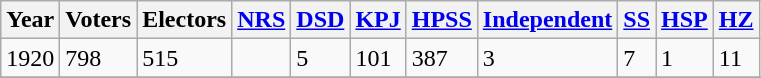<table class="wikitable sortable sticky-header">
<tr>
<th>Year</th>
<th>Voters</th>
<th>Electors</th>
<th><a href='#'>NRS</a></th>
<th><a href='#'>DSD</a></th>
<th><a href='#'>KPJ</a></th>
<th><a href='#'>HPSS</a></th>
<th><a href='#'>Independent</a></th>
<th><a href='#'>SS</a></th>
<th><a href='#'>HSP</a></th>
<th><a href='#'>HZ</a></th>
</tr>
<tr>
<td>1920</td>
<td>798</td>
<td>515</td>
<td></td>
<td>5</td>
<td>101</td>
<td>387</td>
<td>3</td>
<td>7</td>
<td>1</td>
<td>11</td>
</tr>
<tr>
</tr>
</table>
